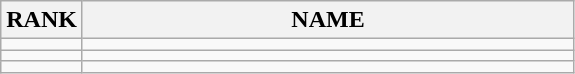<table class="wikitable">
<tr>
<th>RANK</th>
<th align="center" style="width: 20em">NAME</th>
</tr>
<tr>
<td align="center"></td>
<td></td>
</tr>
<tr>
<td align="center"></td>
<td></td>
</tr>
<tr>
<td align="center"></td>
<td></td>
</tr>
</table>
